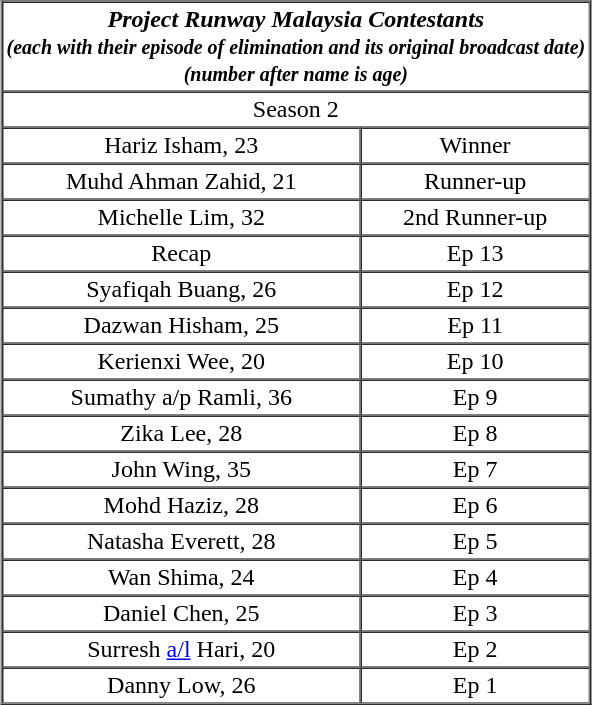<table border="1" cellspacing="0" cellpadding="2" align="centre" style="margin-left:15px; text-align:center;">
<tr>
<td align="center" colspan="2"><strong><em>Project Runway Malaysia<em> Contestants<strong><br><small></em>(each with their episode of elimination and its original broadcast date)<br>(number after name is age)<em></small></td>
</tr>
<tr>
<td colspan=2 align=center></strong>Season 2<strong></td>
</tr>
<tr>
<td>Hariz Isham, 23</td>
<td></strong>Winner<strong></td>
</tr>
<tr>
<td>Muhd Ahman Zahid, 21</td>
<td>Runner-up</td>
</tr>
<tr>
<td>Michelle Lim, 32</td>
<td>2nd Runner-up</td>
</tr>
<tr>
<td></strong>Recap<strong></td>
<td>Ep 13</td>
</tr>
<tr>
<td>Syafiqah Buang, 26</td>
<td>Ep 12</td>
</tr>
<tr>
<td>Dazwan Hisham, 25</td>
<td>Ep 11</td>
</tr>
<tr>
<td>Kerienxi Wee, 20</td>
<td>Ep 10</td>
</tr>
<tr>
<td>Sumathy a/p Ramli, 36</td>
<td>Ep 9</td>
</tr>
<tr>
<td>Zika Lee, 28</td>
<td>Ep 8</td>
</tr>
<tr>
<td>John Wing, 35</td>
<td>Ep 7</td>
</tr>
<tr>
<td>Mohd Haziz, 28</td>
<td>Ep 6</td>
</tr>
<tr>
<td>Natasha Everett, 28</td>
<td>Ep 5</td>
</tr>
<tr>
<td>Wan Shima, 24</td>
<td>Ep 4</td>
</tr>
<tr>
<td>Daniel Chen, 25</td>
<td>Ep 3</td>
</tr>
<tr>
<td>Surresh <a href='#'>a/l</a> Hari, 20</td>
<td>Ep 2</td>
</tr>
<tr>
<td>Danny Low, 26</td>
<td>Ep 1</td>
</tr>
</table>
